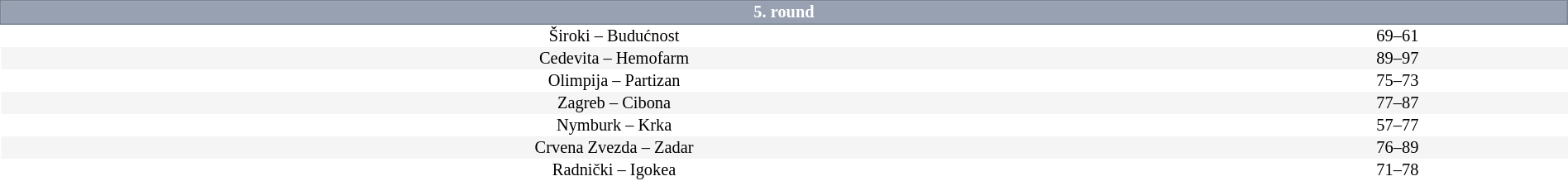<table border=0 cellspacing=0 cellpadding=1em style="font-size: 85%; border-collapse: collapse;" width=100%>
<tr>
<td colspan=5 bgcolor=#98A1B2 style="border:1px solid #7A8392; text-align:center; color:#FFFFFF;"><strong>5. round</strong></td>
</tr>
<tr align=center bgcolor=#FFFFFF>
<td>Široki – Budućnost</td>
<td>69–61</td>
</tr>
<tr align=center bgcolor=#f5f5f5>
<td>Cedevita – Hemofarm</td>
<td>89–97</td>
</tr>
<tr align=center bgcolor=#FFFFFF>
<td>Olimpija – Partizan</td>
<td>75–73</td>
</tr>
<tr align=center bgcolor=#f5f5f5>
<td>Zagreb – Cibona</td>
<td>77–87</td>
</tr>
<tr align=center bgcolor=#FFFFFF>
<td>Nymburk – Krka</td>
<td>57–77</td>
</tr>
<tr align=center bgcolor=#f5f5f5>
<td>Crvena Zvezda – Zadar</td>
<td>76–89</td>
</tr>
<tr align=center bgcolor=#FFFFFF>
<td>Radnički – Igokea</td>
<td>71–78</td>
</tr>
</table>
